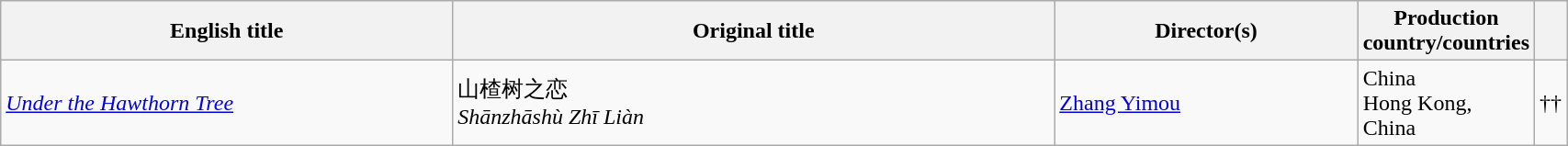<table class="sortable wikitable" width="90%" cellpadding="5">
<tr>
<th width="30%">English title</th>
<th width="40%">Original title</th>
<th width="20%">Director(s)</th>
<th width="10%">Production country/countries</th>
<th width="3%"></th>
</tr>
<tr>
<td><em><a href='#'>Under the Hawthorn Tree</a></em></td>
<td>山楂树之恋<br><em>Shānzhāshù Zhī Liàn</em></td>
<td><a href='#'>Zhang Yimou</a></td>
<td>China<br>Hong Kong, China</td>
<td>††</td>
</tr>
</table>
